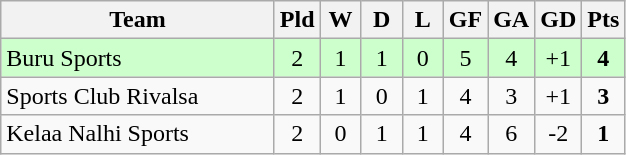<table class="wikitable" style="text-align:center">
<tr>
<th width=175>Team</th>
<th style="width:20px;" abbr="Played">Pld</th>
<th style="width:20px;" abbr="Won">W</th>
<th style="width:20px;" abbr="Drawn">D</th>
<th style="width:20px;" abbr="Lost">L</th>
<th style="width:20px;" abbr="Goals for">GF</th>
<th style="width:20px;" abbr="Goals against">GA</th>
<th style="width:20px;" abbr="Goal difference">GD</th>
<th style="width:20px;" abbr="Points">Pts</th>
</tr>
<tr style="background:#cfc;">
<td align=left>Buru Sports</td>
<td>2</td>
<td>1</td>
<td>1</td>
<td>0</td>
<td>5</td>
<td>4</td>
<td>+1</td>
<td><strong>4</strong></td>
</tr>
<tr>
<td align=left>Sports Club Rivalsa</td>
<td>2</td>
<td>1</td>
<td>0</td>
<td>1</td>
<td>4</td>
<td>3</td>
<td>+1</td>
<td><strong>3</strong></td>
</tr>
<tr>
<td align=left>Kelaa Nalhi Sports</td>
<td>2</td>
<td>0</td>
<td>1</td>
<td>1</td>
<td>4</td>
<td>6</td>
<td>-2</td>
<td><strong>1</strong></td>
</tr>
</table>
